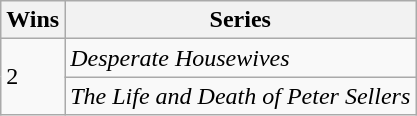<table class="wikitable">
<tr>
<th>Wins</th>
<th>Series</th>
</tr>
<tr>
<td rowspan="2">2</td>
<td><em>Desperate Housewives</em></td>
</tr>
<tr>
<td><em>The Life and Death of Peter Sellers</em></td>
</tr>
</table>
